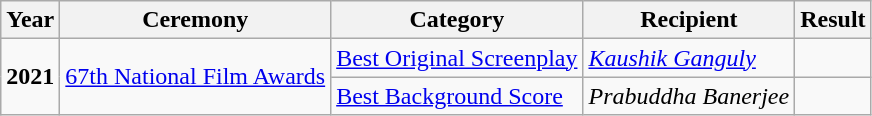<table class="wikitable">
<tr>
<th>Year</th>
<th>Ceremony</th>
<th>Category</th>
<th>Recipient</th>
<th>Result</th>
</tr>
<tr>
<td rowspan="2"><strong>2021</strong></td>
<td rowspan="2"><a href='#'>67th National Film Awards</a></td>
<td><a href='#'>Best Original Screenplay</a></td>
<td><em><a href='#'>Kaushik Ganguly</a></em></td>
<td></td>
</tr>
<tr>
<td><a href='#'>Best Background Score</a></td>
<td><em>Prabuddha Banerjee</em></td>
<td></td>
</tr>
</table>
